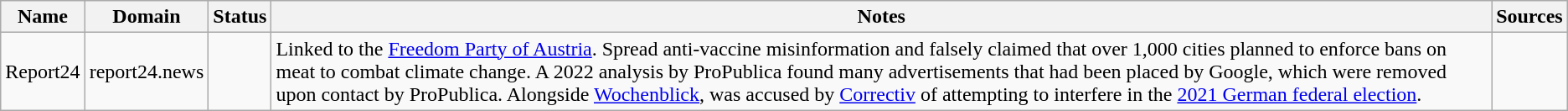<table class="wikitable sortable mw-collapsible">
<tr>
<th>Name</th>
<th>Domain</th>
<th>Status</th>
<th class="sortable">Notes</th>
<th class="unsortable">Sources</th>
</tr>
<tr>
<td>Report24</td>
<td>report24.news</td>
<td></td>
<td>Linked to the <a href='#'>Freedom Party of Austria</a>. Spread anti-vaccine misinformation and falsely claimed that over 1,000 cities planned to enforce bans on meat to combat climate change. A 2022 analysis by ProPublica found many advertisements that had been placed by Google, which were removed upon contact by ProPublica. Alongside <a href='#'>Wochenblick</a>, was accused by <a href='#'>Correctiv</a> of attempting to interfere in the <a href='#'>2021 German federal election</a>.</td>
<td></td>
</tr>
</table>
